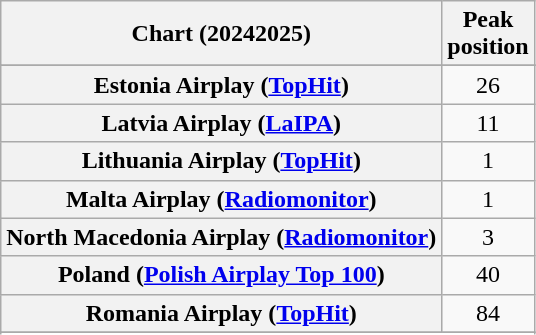<table class="wikitable sortable plainrowheaders" style="text-align:center">
<tr>
<th scope="col">Chart (20242025)</th>
<th scope="col">Peak<br>position</th>
</tr>
<tr>
</tr>
<tr>
<th scope="row">Estonia Airplay (<a href='#'>TopHit</a>)</th>
<td>26</td>
</tr>
<tr>
<th scope="row">Latvia Airplay (<a href='#'>LaIPA</a>)</th>
<td>11</td>
</tr>
<tr>
<th scope="row">Lithuania Airplay (<a href='#'>TopHit</a>)</th>
<td>1</td>
</tr>
<tr>
<th scope="row">Malta Airplay (<a href='#'>Radiomonitor</a>)</th>
<td>1</td>
</tr>
<tr>
<th scope="row">North Macedonia Airplay (<a href='#'>Radiomonitor</a>)</th>
<td>3</td>
</tr>
<tr>
<th scope="row">Poland (<a href='#'>Polish Airplay Top 100</a>)</th>
<td>40</td>
</tr>
<tr>
<th scope="row">Romania Airplay (<a href='#'>TopHit</a>)</th>
<td>84</td>
</tr>
<tr>
</tr>
<tr>
</tr>
</table>
